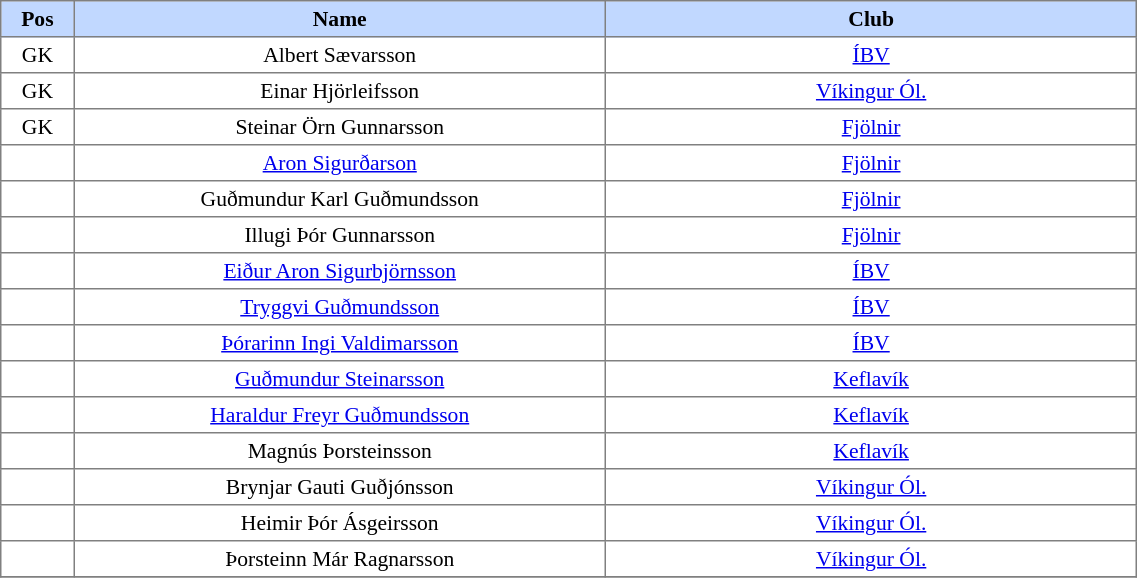<table border=1 style="border-collapse:collapse; font-size:90%;" cellpadding=3 cellspacing=0 width=60%>
<tr bgcolor=#C1D8FF>
<th width=2%>Pos</th>
<th width=20%>Name</th>
<th width=20%>Club</th>
</tr>
<tr align=center>
<td>GK</td>
<td>Albert Sævarsson</td>
<td><a href='#'>ÍBV</a></td>
</tr>
<tr align=center>
<td>GK</td>
<td>Einar Hjörleifsson</td>
<td><a href='#'>Víkingur Ól.</a></td>
</tr>
<tr align=center>
<td>GK</td>
<td>Steinar Örn Gunnarsson</td>
<td><a href='#'>Fjölnir</a></td>
</tr>
<tr align=center>
<td></td>
<td><a href='#'>Aron Sigurðarson</a></td>
<td><a href='#'>Fjölnir</a></td>
</tr>
<tr align=center>
<td></td>
<td>Guðmundur Karl Guðmundsson</td>
<td><a href='#'>Fjölnir</a></td>
</tr>
<tr align=center>
<td></td>
<td>Illugi Þór Gunnarsson</td>
<td><a href='#'>Fjölnir</a></td>
</tr>
<tr align=center>
<td></td>
<td><a href='#'>Eiður Aron Sigurbjörnsson</a></td>
<td><a href='#'>ÍBV</a></td>
</tr>
<tr align=center>
<td></td>
<td><a href='#'>Tryggvi Guðmundsson</a></td>
<td><a href='#'>ÍBV</a></td>
</tr>
<tr align=center>
<td></td>
<td><a href='#'>Þórarinn Ingi Valdimarsson</a></td>
<td><a href='#'>ÍBV</a></td>
</tr>
<tr align=center>
<td></td>
<td><a href='#'>Guðmundur Steinarsson</a></td>
<td><a href='#'>Keflavík</a></td>
</tr>
<tr align=center>
<td></td>
<td><a href='#'>Haraldur Freyr Guðmundsson</a></td>
<td><a href='#'>Keflavík</a></td>
</tr>
<tr align=center>
<td></td>
<td>Magnús Þorsteinsson</td>
<td><a href='#'>Keflavík</a></td>
</tr>
<tr align=center>
<td></td>
<td>Brynjar Gauti Guðjónsson</td>
<td><a href='#'>Víkingur Ól.</a></td>
</tr>
<tr align=center>
<td></td>
<td>Heimir Þór Ásgeirsson</td>
<td><a href='#'>Víkingur Ól.</a></td>
</tr>
<tr align=center>
<td></td>
<td>Þorsteinn Már Ragnarsson</td>
<td><a href='#'>Víkingur Ól.</a></td>
</tr>
<tr align=center>
</tr>
</table>
